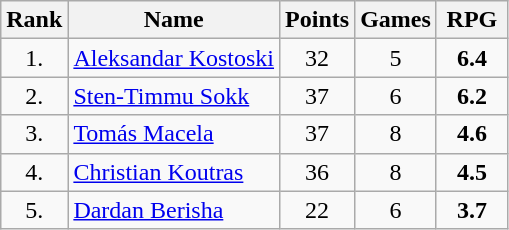<table class="wikitable" style="text-align: center;">
<tr>
<th>Rank</th>
<th>Name</th>
<th>Points</th>
<th>Games</th>
<th width=40>RPG</th>
</tr>
<tr>
<td>1.</td>
<td align="left"> <a href='#'>Aleksandar Kostoski</a></td>
<td>32</td>
<td>5</td>
<td><strong>6.4</strong></td>
</tr>
<tr>
<td>2.</td>
<td align="left"> <a href='#'>Sten-Timmu Sokk</a></td>
<td>37</td>
<td>6</td>
<td><strong>6.2</strong></td>
</tr>
<tr>
<td>3.</td>
<td align="left"> <a href='#'>Tomás Macela</a></td>
<td>37</td>
<td>8</td>
<td><strong>4.6</strong></td>
</tr>
<tr>
<td>4.</td>
<td align="left"> <a href='#'>Christian Koutras</a></td>
<td>36</td>
<td>8</td>
<td><strong>4.5</strong></td>
</tr>
<tr>
<td>5.</td>
<td align="left"> <a href='#'>Dardan Berisha</a></td>
<td>22</td>
<td>6</td>
<td><strong>3.7</strong></td>
</tr>
</table>
